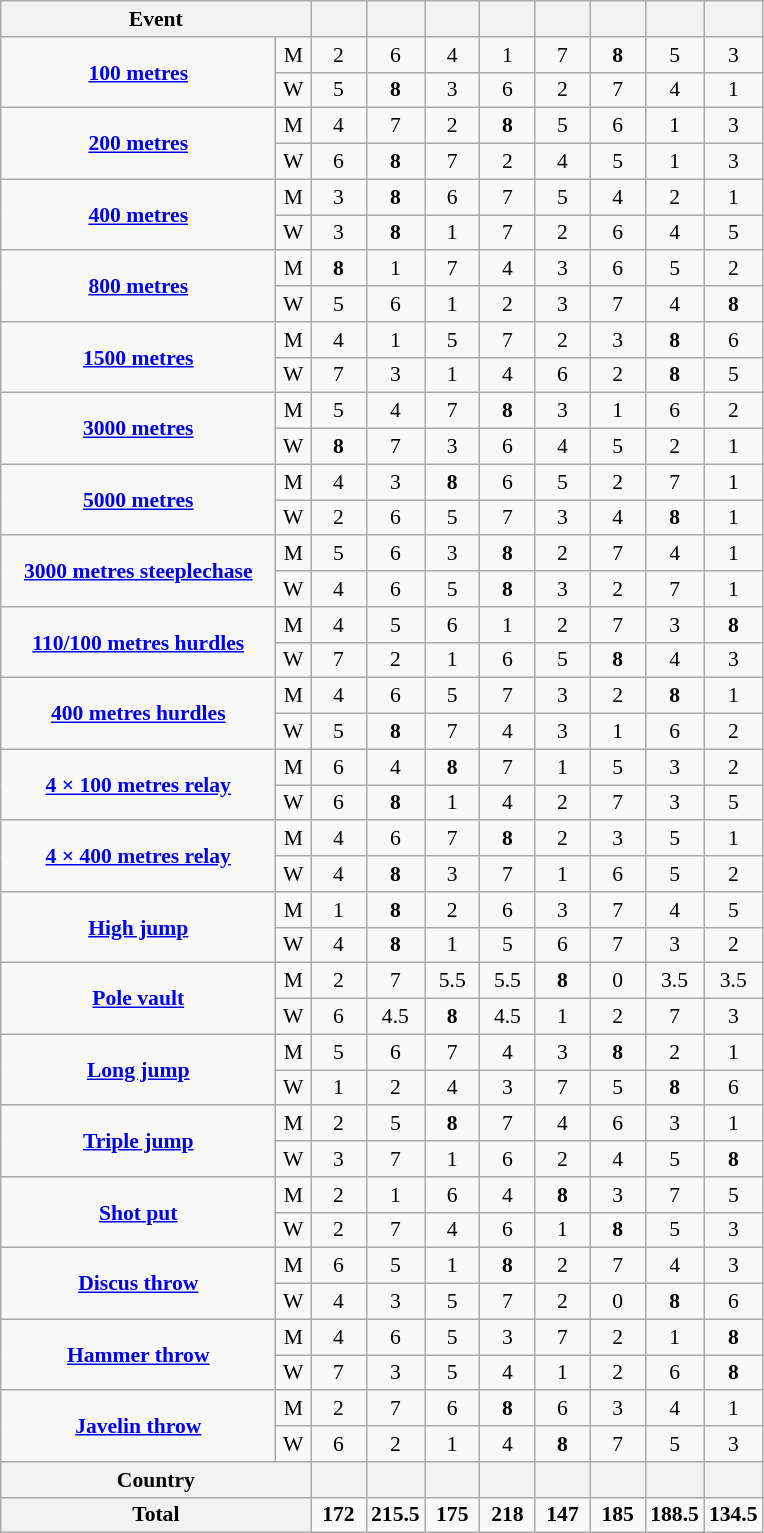<table class="wikitable" style="background-color: #f9f9f9; font-size: 90%; text-align: center">
<tr>
<th width=200 colspan=2>Event</th>
<th width=30></th>
<th width=30></th>
<th width=30></th>
<th width=30></th>
<th width=30></th>
<th width=30></th>
<th width=30></th>
<th width=30></th>
</tr>
<tr>
<td rowspan=2><strong><a href='#'>100 metres</a></strong></td>
<td>M</td>
<td>2</td>
<td>6</td>
<td>4</td>
<td>1</td>
<td>7</td>
<td><strong>8</strong></td>
<td>5</td>
<td>3</td>
</tr>
<tr>
<td>W</td>
<td>5</td>
<td><strong>8</strong></td>
<td>3</td>
<td>6</td>
<td>2</td>
<td>7</td>
<td>4</td>
<td>1</td>
</tr>
<tr>
<td rowspan=2><strong><a href='#'>200 metres</a></strong></td>
<td>M</td>
<td>4</td>
<td>7</td>
<td>2</td>
<td><strong>8</strong></td>
<td>5</td>
<td>6</td>
<td>1</td>
<td>3</td>
</tr>
<tr>
<td>W</td>
<td>6</td>
<td><strong>8</strong></td>
<td>7</td>
<td>2</td>
<td>4</td>
<td>5</td>
<td>1</td>
<td>3</td>
</tr>
<tr>
<td rowspan=2><strong><a href='#'>400 metres</a></strong></td>
<td>M</td>
<td>3</td>
<td><strong>8</strong></td>
<td>6</td>
<td>7</td>
<td>5</td>
<td>4</td>
<td>2</td>
<td>1</td>
</tr>
<tr>
<td>W</td>
<td>3</td>
<td><strong>8</strong></td>
<td>1</td>
<td>7</td>
<td>2</td>
<td>6</td>
<td>4</td>
<td>5</td>
</tr>
<tr>
<td rowspan=2><strong><a href='#'>800 metres</a></strong></td>
<td>M</td>
<td><strong>8</strong></td>
<td>1</td>
<td>7</td>
<td>4</td>
<td>3</td>
<td>6</td>
<td>5</td>
<td>2</td>
</tr>
<tr>
<td>W</td>
<td>5</td>
<td>6</td>
<td>1</td>
<td>2</td>
<td>3</td>
<td>7</td>
<td>4</td>
<td><strong>8</strong></td>
</tr>
<tr>
<td rowspan=2><strong><a href='#'>1500 metres</a></strong></td>
<td>M</td>
<td>4</td>
<td>1</td>
<td>5</td>
<td>7</td>
<td>2</td>
<td>3</td>
<td><strong>8</strong></td>
<td>6</td>
</tr>
<tr>
<td>W</td>
<td>7</td>
<td>3</td>
<td>1</td>
<td>4</td>
<td>6</td>
<td>2</td>
<td><strong>8</strong></td>
<td>5</td>
</tr>
<tr>
<td rowspan=2><strong><a href='#'>3000 metres</a></strong></td>
<td>M</td>
<td>5</td>
<td>4</td>
<td>7</td>
<td><strong>8</strong></td>
<td>3</td>
<td>1</td>
<td>6</td>
<td>2</td>
</tr>
<tr>
<td>W</td>
<td><strong>8</strong></td>
<td>7</td>
<td>3</td>
<td>6</td>
<td>4</td>
<td>5</td>
<td>2</td>
<td>1</td>
</tr>
<tr>
<td rowspan=2><strong><a href='#'>5000 metres</a></strong></td>
<td>M</td>
<td>4</td>
<td>3</td>
<td><strong>8</strong></td>
<td>6</td>
<td>5</td>
<td>2</td>
<td>7</td>
<td>1</td>
</tr>
<tr>
<td>W</td>
<td>2</td>
<td>6</td>
<td>5</td>
<td>7</td>
<td>3</td>
<td>4</td>
<td><strong>8</strong></td>
<td>1</td>
</tr>
<tr>
<td rowspan=2><strong><a href='#'>3000 metres steeplechase</a></strong></td>
<td>M</td>
<td>5</td>
<td>6</td>
<td>3</td>
<td><strong>8</strong></td>
<td>2</td>
<td>7</td>
<td>4</td>
<td>1</td>
</tr>
<tr>
<td>W</td>
<td>4</td>
<td>6</td>
<td>5</td>
<td><strong>8</strong></td>
<td>3</td>
<td>2</td>
<td>7</td>
<td>1</td>
</tr>
<tr>
<td rowspan=2><strong><a href='#'>110/100 metres hurdles</a></strong></td>
<td>M</td>
<td>4</td>
<td>5</td>
<td>6</td>
<td>1</td>
<td>2</td>
<td>7</td>
<td>3</td>
<td><strong>8</strong></td>
</tr>
<tr>
<td>W</td>
<td>7</td>
<td>2</td>
<td>1</td>
<td>6</td>
<td>5</td>
<td><strong>8</strong></td>
<td>4</td>
<td>3</td>
</tr>
<tr>
<td rowspan=2><strong><a href='#'>400 metres hurdles</a></strong></td>
<td>M</td>
<td>4</td>
<td>6</td>
<td>5</td>
<td>7</td>
<td>3</td>
<td>2</td>
<td><strong>8</strong></td>
<td>1</td>
</tr>
<tr>
<td>W</td>
<td>5</td>
<td><strong>8</strong></td>
<td>7</td>
<td>4</td>
<td>3</td>
<td>1</td>
<td>6</td>
<td>2</td>
</tr>
<tr>
<td rowspan=2><strong><a href='#'>4 × 100 metres relay</a></strong></td>
<td>M</td>
<td>6</td>
<td>4</td>
<td><strong>8</strong></td>
<td>7</td>
<td>1</td>
<td>5</td>
<td>3</td>
<td>2</td>
</tr>
<tr>
<td>W</td>
<td>6</td>
<td><strong>8</strong></td>
<td>1</td>
<td>4</td>
<td>2</td>
<td>7</td>
<td>3</td>
<td>5</td>
</tr>
<tr>
<td rowspan=2><strong><a href='#'>4 × 400 metres relay</a></strong></td>
<td>M</td>
<td>4</td>
<td>6</td>
<td>7</td>
<td><strong>8</strong></td>
<td>2</td>
<td>3</td>
<td>5</td>
<td>1</td>
</tr>
<tr>
<td>W</td>
<td>4</td>
<td><strong>8</strong></td>
<td>3</td>
<td>7</td>
<td>1</td>
<td>6</td>
<td>5</td>
<td>2</td>
</tr>
<tr>
<td rowspan=2><strong><a href='#'>High jump</a></strong></td>
<td>M</td>
<td>1</td>
<td><strong>8</strong></td>
<td>2</td>
<td>6</td>
<td>3</td>
<td>7</td>
<td>4</td>
<td>5</td>
</tr>
<tr>
<td>W</td>
<td>4</td>
<td><strong>8</strong></td>
<td>1</td>
<td>5</td>
<td>6</td>
<td>7</td>
<td>3</td>
<td>2</td>
</tr>
<tr>
<td rowspan=2><strong><a href='#'>Pole vault</a></strong></td>
<td>M</td>
<td>2</td>
<td>7</td>
<td>5.5</td>
<td>5.5</td>
<td><strong>8</strong></td>
<td>0</td>
<td>3.5</td>
<td>3.5</td>
</tr>
<tr>
<td>W</td>
<td>6</td>
<td>4.5</td>
<td><strong>8</strong></td>
<td>4.5</td>
<td>1</td>
<td>2</td>
<td>7</td>
<td>3</td>
</tr>
<tr>
<td rowspan=2><strong><a href='#'>Long jump</a></strong></td>
<td>M</td>
<td>5</td>
<td>6</td>
<td>7</td>
<td>4</td>
<td>3</td>
<td><strong>8</strong></td>
<td>2</td>
<td>1</td>
</tr>
<tr>
<td>W</td>
<td>1</td>
<td>2</td>
<td>4</td>
<td>3</td>
<td>7</td>
<td>5</td>
<td><strong>8</strong></td>
<td>6</td>
</tr>
<tr>
<td rowspan=2><strong><a href='#'>Triple jump</a></strong></td>
<td>M</td>
<td>2</td>
<td>5</td>
<td><strong>8</strong></td>
<td>7</td>
<td>4</td>
<td>6</td>
<td>3</td>
<td>1</td>
</tr>
<tr>
<td>W</td>
<td>3</td>
<td>7</td>
<td>1</td>
<td>6</td>
<td>2</td>
<td>4</td>
<td>5</td>
<td><strong>8</strong></td>
</tr>
<tr>
<td rowspan=2><strong><a href='#'>Shot put</a></strong></td>
<td>M</td>
<td>2</td>
<td>1</td>
<td>6</td>
<td>4</td>
<td><strong>8</strong></td>
<td>3</td>
<td>7</td>
<td>5</td>
</tr>
<tr>
<td>W</td>
<td>2</td>
<td>7</td>
<td>4</td>
<td>6</td>
<td>1</td>
<td><strong>8</strong></td>
<td>5</td>
<td>3</td>
</tr>
<tr>
<td rowspan=2><strong><a href='#'>Discus throw</a></strong></td>
<td>M</td>
<td>6</td>
<td>5</td>
<td>1</td>
<td><strong>8</strong></td>
<td>2</td>
<td>7</td>
<td>4</td>
<td>3</td>
</tr>
<tr>
<td>W</td>
<td>4</td>
<td>3</td>
<td>5</td>
<td>7</td>
<td>2</td>
<td>0</td>
<td><strong>8</strong></td>
<td>6</td>
</tr>
<tr>
<td rowspan=2><strong><a href='#'>Hammer throw</a></strong></td>
<td>M</td>
<td>4</td>
<td>6</td>
<td>5</td>
<td>3</td>
<td>7</td>
<td>2</td>
<td>1</td>
<td><strong>8</strong></td>
</tr>
<tr>
<td>W</td>
<td>7</td>
<td>3</td>
<td>5</td>
<td>4</td>
<td>1</td>
<td>2</td>
<td>6</td>
<td><strong>8</strong></td>
</tr>
<tr>
<td rowspan=2><strong><a href='#'>Javelin throw</a></strong></td>
<td>M</td>
<td>2</td>
<td>7</td>
<td>6</td>
<td><strong>8</strong></td>
<td>6</td>
<td>3</td>
<td>4</td>
<td>1</td>
</tr>
<tr>
<td>W</td>
<td>6</td>
<td>2</td>
<td>1</td>
<td>4</td>
<td><strong>8</strong></td>
<td>7</td>
<td>5</td>
<td>3</td>
</tr>
<tr>
<th colspan=2>Country</th>
<th></th>
<th></th>
<th></th>
<th></th>
<th></th>
<th></th>
<th></th>
<th></th>
</tr>
<tr>
<th colspan=2>Total</th>
<td><strong>172</strong></td>
<td><strong>215.5</strong></td>
<td><strong>175</strong></td>
<td><strong>218</strong></td>
<td><strong>147</strong></td>
<td><strong>185</strong></td>
<td><strong>188.5</strong></td>
<td><strong>134.5</strong></td>
</tr>
</table>
